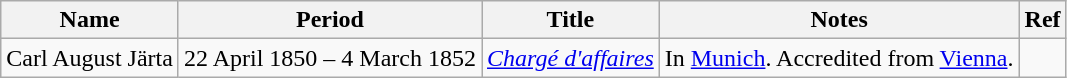<table class="wikitable">
<tr>
<th>Name</th>
<th>Period</th>
<th>Title</th>
<th>Notes</th>
<th>Ref</th>
</tr>
<tr>
<td>Carl August Järta</td>
<td>22 April 1850 – 4 March 1852</td>
<td><em><a href='#'>Chargé d'affaires</a></em></td>
<td>In <a href='#'>Munich</a>. Accredited from <a href='#'>Vienna</a>.</td>
<td></td>
</tr>
</table>
